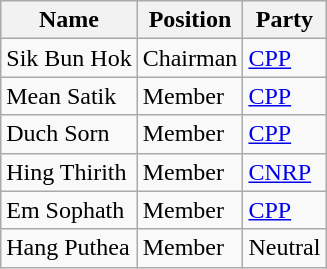<table class="wikitable">
<tr>
<th>Name</th>
<th>Position</th>
<th>Party</th>
</tr>
<tr>
<td>Sik Bun Hok</td>
<td>Chairman</td>
<td><a href='#'>CPP</a></td>
</tr>
<tr>
<td>Mean Satik</td>
<td>Member</td>
<td><a href='#'>CPP</a></td>
</tr>
<tr>
<td>Duch Sorn</td>
<td>Member</td>
<td><a href='#'>CPP</a></td>
</tr>
<tr>
<td>Hing Thirith</td>
<td>Member</td>
<td><a href='#'>CNRP</a></td>
</tr>
<tr>
<td>Em Sophath</td>
<td>Member</td>
<td><a href='#'>CPP</a></td>
</tr>
<tr>
<td>Hang Puthea</td>
<td>Member</td>
<td>Neutral</td>
</tr>
</table>
